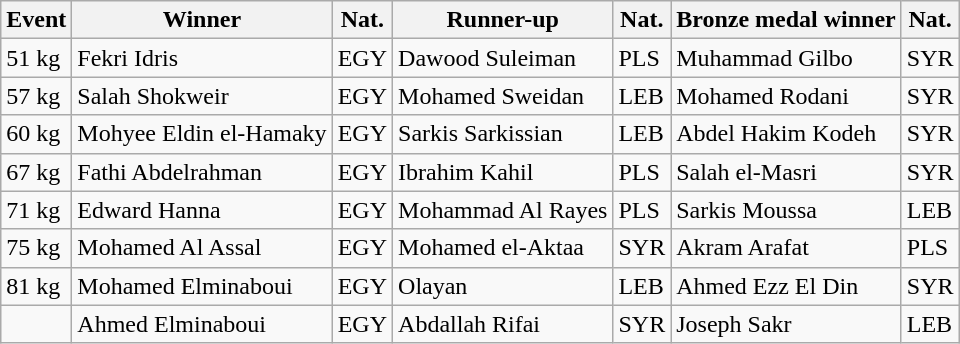<table class="wikitable">
<tr>
<th scope="col">Event</th>
<th scope="col">Winner</th>
<th scope="col">Nat.</th>
<th scope="col">Runner-up</th>
<th scope="col">Nat.</th>
<th scope="col">Bronze medal winner</th>
<th scope="col">Nat.</th>
</tr>
<tr>
<td>51 kg</td>
<td>Fekri Idris</td>
<td>EGY</td>
<td>Dawood Suleiman</td>
<td>PLS</td>
<td>Muhammad Gilbo</td>
<td>SYR</td>
</tr>
<tr>
<td>57 kg</td>
<td>Salah Shokweir</td>
<td>EGY</td>
<td>Mohamed Sweidan</td>
<td>LEB</td>
<td>Mohamed Rodani</td>
<td>SYR</td>
</tr>
<tr>
<td>60 kg</td>
<td>Mohyee Eldin el-Hamaky</td>
<td>EGY</td>
<td>Sarkis Sarkissian</td>
<td>LEB</td>
<td>Abdel Hakim Kodeh</td>
<td>SYR</td>
</tr>
<tr>
<td>67 kg</td>
<td>Fathi Abdelrahman</td>
<td>EGY</td>
<td>Ibrahim Kahil</td>
<td>PLS</td>
<td>Salah el-Masri</td>
<td>SYR</td>
</tr>
<tr>
<td>71 kg</td>
<td>Edward Hanna</td>
<td>EGY</td>
<td>Mohammad Al Rayes</td>
<td>PLS</td>
<td>Sarkis Moussa</td>
<td>LEB</td>
</tr>
<tr>
<td>75 kg</td>
<td>Mohamed Al Assal</td>
<td>EGY</td>
<td>Mohamed el-Aktaa</td>
<td>SYR</td>
<td>Akram Arafat</td>
<td>PLS</td>
</tr>
<tr>
<td>81 kg</td>
<td>Mohamed Elminaboui</td>
<td>EGY</td>
<td>Olayan</td>
<td>LEB</td>
<td>Ahmed Ezz El Din</td>
<td>SYR</td>
</tr>
<tr>
<td></td>
<td>Ahmed Elminaboui</td>
<td>EGY</td>
<td>Abdallah Rifai</td>
<td>SYR</td>
<td>Joseph Sakr</td>
<td>LEB</td>
</tr>
</table>
